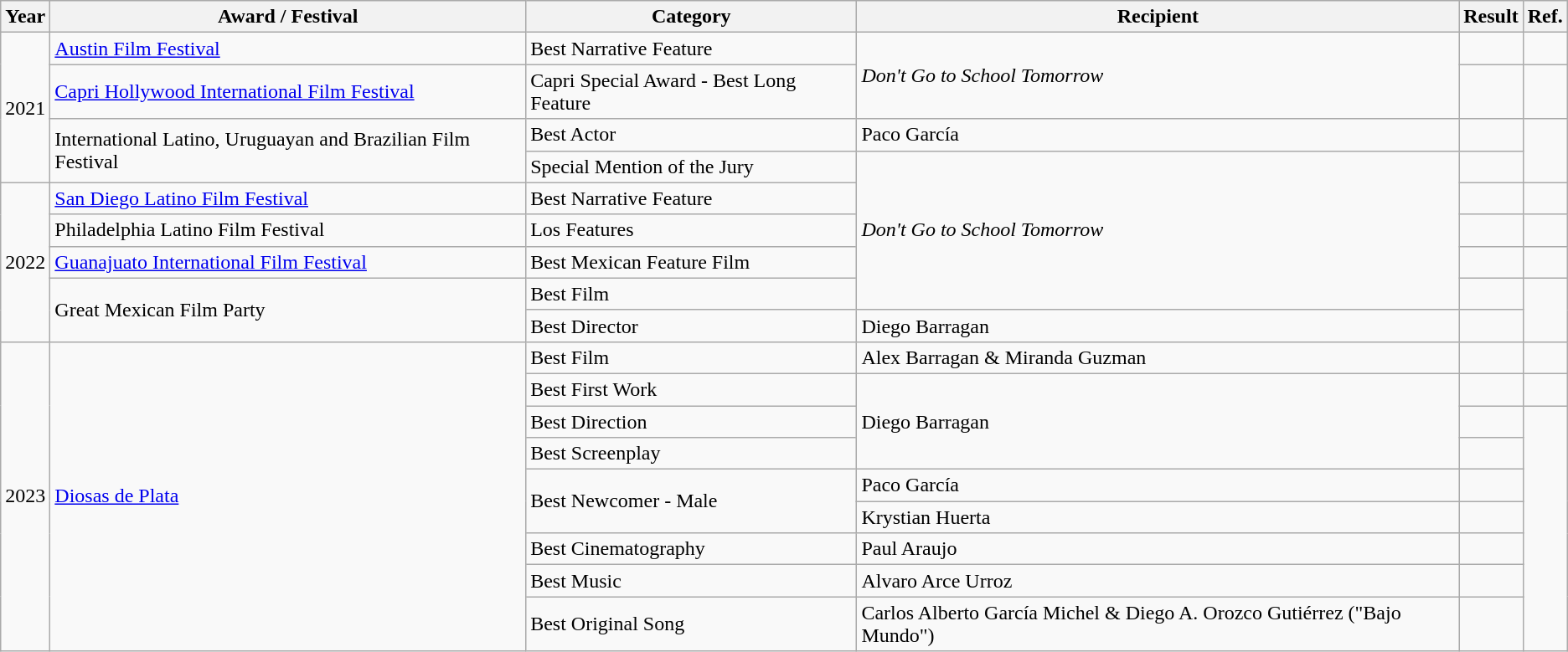<table class="wikitable">
<tr>
<th>Year</th>
<th>Award / Festival</th>
<th>Category</th>
<th>Recipient</th>
<th>Result</th>
<th>Ref.</th>
</tr>
<tr>
<td rowspan="4">2021</td>
<td><a href='#'>Austin Film Festival</a></td>
<td>Best Narrative Feature</td>
<td rowspan="2"><em>Don't Go to School Tomorrow</em></td>
<td></td>
<td></td>
</tr>
<tr>
<td><a href='#'>Capri Hollywood International Film Festival</a></td>
<td>Capri Special Award - Best Long Feature</td>
<td></td>
<td></td>
</tr>
<tr>
<td rowspan="2">International Latino, Uruguayan and Brazilian Film Festival</td>
<td>Best Actor</td>
<td>Paco García</td>
<td></td>
<td rowspan="2"></td>
</tr>
<tr>
<td>Special Mention of the Jury</td>
<td rowspan="5"><em>Don't Go to School Tomorrow</em></td>
<td></td>
</tr>
<tr>
<td rowspan="5">2022</td>
<td><a href='#'>San Diego Latino Film Festival</a></td>
<td>Best Narrative Feature</td>
<td></td>
<td></td>
</tr>
<tr>
<td>Philadelphia Latino Film Festival</td>
<td>Los Features</td>
<td></td>
<td></td>
</tr>
<tr>
<td><a href='#'>Guanajuato International Film Festival</a></td>
<td>Best Mexican Feature Film</td>
<td></td>
<td></td>
</tr>
<tr>
<td rowspan="2">Great Mexican Film Party</td>
<td>Best Film</td>
<td></td>
<td rowspan="2"></td>
</tr>
<tr>
<td>Best Director</td>
<td>Diego Barragan</td>
<td></td>
</tr>
<tr>
<td rowspan="9">2023</td>
<td rowspan="9"><a href='#'>Diosas de Plata</a></td>
<td>Best Film</td>
<td>Alex Barragan & Miranda Guzman</td>
<td></td>
<td></td>
</tr>
<tr>
<td>Best First Work</td>
<td rowspan="3">Diego Barragan</td>
<td></td>
<td></td>
</tr>
<tr>
<td>Best Direction</td>
<td></td>
<td rowspan="7"></td>
</tr>
<tr>
<td>Best Screenplay</td>
<td></td>
</tr>
<tr>
<td rowspan="2">Best Newcomer - Male</td>
<td>Paco García</td>
<td></td>
</tr>
<tr>
<td>Krystian Huerta</td>
<td></td>
</tr>
<tr>
<td>Best Cinematography</td>
<td>Paul Araujo</td>
<td></td>
</tr>
<tr>
<td>Best Music</td>
<td>Alvaro Arce Urroz</td>
<td></td>
</tr>
<tr>
<td>Best Original Song</td>
<td>Carlos Alberto García Michel & Diego A. Orozco Gutiérrez ("Bajo Mundo")</td>
<td></td>
</tr>
</table>
